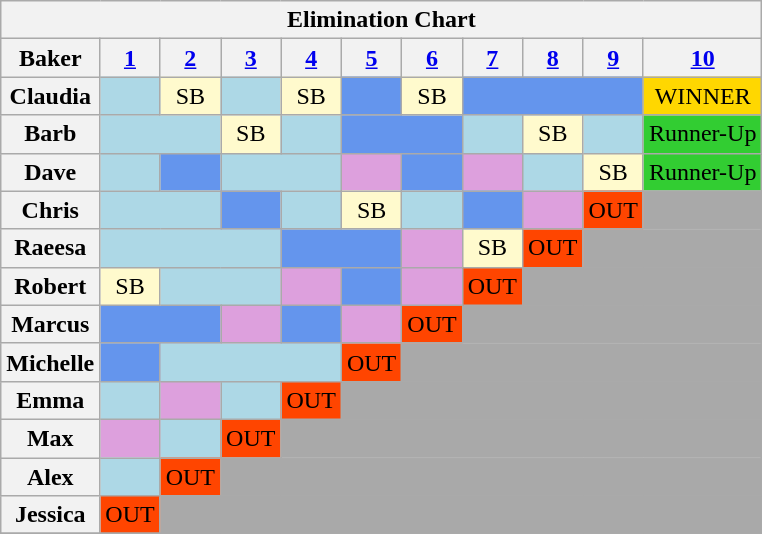<table class="wikitable" style="text-align:center">
<tr>
<th colspan="11">Elimination Chart</th>
</tr>
<tr>
<th>Baker</th>
<th><a href='#'>1</a></th>
<th><a href='#'>2</a></th>
<th><a href='#'>3</a></th>
<th><a href='#'>4</a></th>
<th><a href='#'>5</a></th>
<th><a href='#'>6</a></th>
<th><a href='#'>7</a></th>
<th><a href='#'>8</a></th>
<th><a href='#'>9</a></th>
<th><a href='#'>10</a></th>
</tr>
<tr>
<th>Claudia</th>
<td style="background:LightBlue;"></td>
<td style="background:LemonChiffon;">SB</td>
<td style="background:LightBlue;"></td>
<td style="background:LemonChiffon;">SB</td>
<td style="background:CornflowerBlue;"></td>
<td style="background:LemonChiffon;">SB</td>
<td colspan="3" style="background:CornflowerBlue;"></td>
<td style="background:Gold;">WINNER</td>
</tr>
<tr>
<th>Barb</th>
<td colspan="2" style="background:LightBlue;"></td>
<td style="background:LemonChiffon;">SB</td>
<td style="background:LightBlue;"></td>
<td colspan="2" style="background:CornflowerBlue;"></td>
<td style="background:LightBlue;"></td>
<td style="background:LemonChiffon;">SB</td>
<td style="background:LightBlue;"></td>
<td style="background:LimeGreen;">Runner-Up</td>
</tr>
<tr>
<th>Dave</th>
<td style="background:LightBlue;"></td>
<td style="background:CornflowerBlue;"></td>
<td colspan="2" style="background:LightBlue;"></td>
<td style="background:Plum;"></td>
<td style="background:CornflowerBlue;"></td>
<td style="background:Plum;"></td>
<td style="background:LightBlue;"></td>
<td style="background:LemonChiffon;">SB</td>
<td style="background:LimeGreen;">Runner-Up</td>
</tr>
<tr>
<th>Chris</th>
<td colspan="2" style="background:LightBlue;"></td>
<td style="background:CornflowerBlue;"></td>
<td style="background:LightBlue;"></td>
<td style="background:LemonChiffon;">SB</td>
<td style="background:LightBlue;"></td>
<td style="background:CornflowerBlue;"></td>
<td style="background:Plum;"></td>
<td style="background:OrangeRed;">OUT</td>
<td colspan="9" style="background:DarkGrey;"></td>
</tr>
<tr>
<th>Raeesa</th>
<td colspan="3" style="background:LightBlue;"></td>
<td colspan="2" style="background:CornflowerBlue;"></td>
<td style="background:Plum;"></td>
<td style="background:LemonChiffon;">SB</td>
<td style="background:OrangeRed;">OUT</td>
<td colspan="9" style="background:DarkGrey;"></td>
</tr>
<tr>
<th>Robert</th>
<td style="background:LemonChiffon;">SB</td>
<td colspan="2" style="background:LightBlue;"></td>
<td style="background:Plum;"></td>
<td style="background:CornflowerBlue;"></td>
<td style="background:Plum;"></td>
<td style="background:OrangeRed;">OUT</td>
<td colspan="9" style="background:DarkGrey;"></td>
</tr>
<tr>
<th>Marcus</th>
<td colspan="2" style="background:CornflowerBlue;"></td>
<td style="background:Plum;"></td>
<td style="background:CornflowerBlue;"></td>
<td style="background:Plum;"></td>
<td style="background:OrangeRed;">OUT</td>
<td colspan="9" style="background:DarkGrey;"></td>
</tr>
<tr>
<th>Michelle</th>
<td style="background:CornflowerBlue;"></td>
<td colspan="3" style="background:LightBlue;"></td>
<td style="background:OrangeRed;">OUT</td>
<td colspan="9" style="background:DarkGrey;"></td>
</tr>
<tr>
<th>Emma</th>
<td style="background:LightBlue;"></td>
<td style="background:Plum;"></td>
<td style="background:LightBlue;"></td>
<td style="background:OrangeRed;">OUT</td>
<td colspan="9" style="background:DarkGrey;"></td>
</tr>
<tr>
<th>Max</th>
<td style="background:Plum;"></td>
<td style="background:LightBlue;"></td>
<td style="background:OrangeRed;">OUT</td>
<td colspan="9" style="background:DarkGrey;"></td>
</tr>
<tr>
<th>Alex</th>
<td style="background:LightBlue;"></td>
<td style="background:OrangeRed;">OUT</td>
<td colspan="9" style="background:DarkGrey;"></td>
</tr>
<tr>
<th>Jessica</th>
<td style="background:OrangeRed;">OUT</td>
<td colspan="9" style="background:DarkGrey;"></td>
</tr>
<tr>
</tr>
</table>
